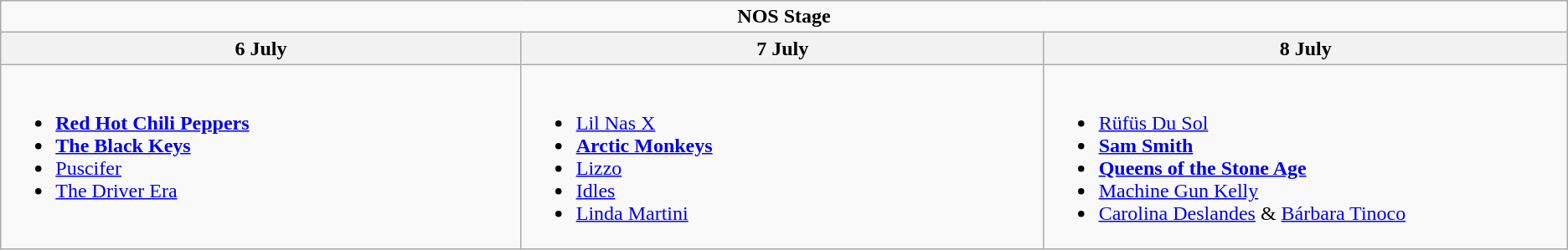<table class="wikitable">
<tr>
<td colspan="3" align="center"><strong>NOS Stage</strong></td>
</tr>
<tr>
<th width="500">6 July</th>
<th width="500">7 July</th>
<th width="500">8 July</th>
</tr>
<tr valign="top">
<td><br><ul><li><strong><a href='#'>Red Hot Chili Peppers</a></strong></li><li><strong><a href='#'>The Black Keys</a></strong></li><li><a href='#'>Puscifer</a></li><li><a href='#'>The Driver Era</a></li></ul></td>
<td><br><ul><li><a href='#'>Lil Nas X</a></li><li><strong><a href='#'>Arctic Monkeys</a></strong></li><li><a href='#'>Lizzo</a></li><li><a href='#'>Idles</a></li><li><a href='#'>Linda Martini</a></li></ul></td>
<td><br><ul><li><a href='#'>Rüfüs Du Sol</a></li><li><strong><a href='#'>Sam Smith</a></strong></li><li><strong><a href='#'>Queens of the Stone Age</a></strong></li><li><a href='#'>Machine Gun Kelly</a></li><li><a href='#'>Carolina Deslandes</a> & <a href='#'>Bárbara Tinoco</a></li></ul></td>
</tr>
</table>
